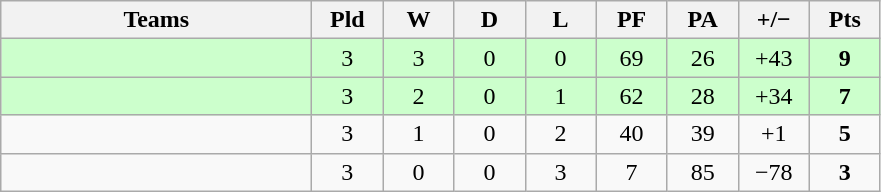<table class="wikitable" style="text-align: center;">
<tr>
<th style="width:200px;">Teams</th>
<th width="40">Pld</th>
<th width="40">W</th>
<th width="40">D</th>
<th width="40">L</th>
<th width="40">PF</th>
<th width="40">PA</th>
<th width="40">+/−</th>
<th width="40">Pts</th>
</tr>
<tr style="background:#cfc;">
<td align=left></td>
<td>3</td>
<td>3</td>
<td>0</td>
<td>0</td>
<td>69</td>
<td>26</td>
<td>+43</td>
<td><strong>9</strong></td>
</tr>
<tr style="background:#cfc;">
<td align=left></td>
<td>3</td>
<td>2</td>
<td>0</td>
<td>1</td>
<td>62</td>
<td>28</td>
<td>+34</td>
<td><strong>7</strong></td>
</tr>
<tr>
<td align=left></td>
<td>3</td>
<td>1</td>
<td>0</td>
<td>2</td>
<td>40</td>
<td>39</td>
<td>+1</td>
<td><strong>5</strong></td>
</tr>
<tr>
<td align=left></td>
<td>3</td>
<td>0</td>
<td>0</td>
<td>3</td>
<td>7</td>
<td>85</td>
<td>−78</td>
<td><strong>3</strong></td>
</tr>
</table>
